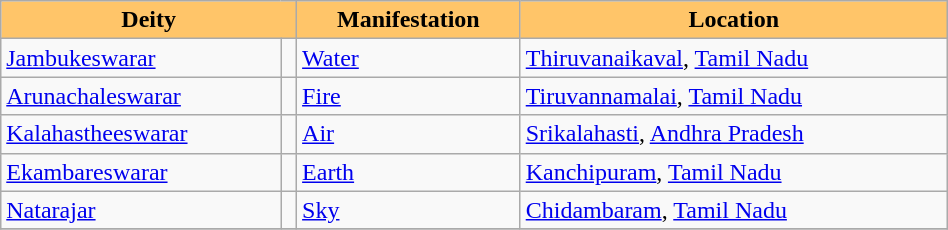<table class="wikitable" width="50%">
<tr>
<th style="background:#ffc569;" colspan="2">Deity</th>
<th style="background:#ffc569;">Manifestation</th>
<th style="background:#ffc569;">Location</th>
</tr>
<tr>
<td><a href='#'>Jambukeswarar</a></td>
<td></td>
<td><a href='#'>Water</a></td>
<td><a href='#'>Thiruvanaikaval</a>, <a href='#'>Tamil Nadu</a></td>
</tr>
<tr>
<td><a href='#'>Arunachaleswarar</a></td>
<td></td>
<td><a href='#'>Fire</a></td>
<td><a href='#'>Tiruvannamalai</a>, <a href='#'>Tamil Nadu</a></td>
</tr>
<tr>
<td><a href='#'>Kalahastheeswarar</a></td>
<td></td>
<td><a href='#'>Air</a></td>
<td><a href='#'>Srikalahasti</a>, <a href='#'>Andhra Pradesh</a></td>
</tr>
<tr>
<td><a href='#'>Ekambareswarar</a></td>
<td></td>
<td><a href='#'>Earth</a></td>
<td><a href='#'>Kanchipuram</a>, <a href='#'>Tamil Nadu</a></td>
</tr>
<tr>
<td><a href='#'>Natarajar</a></td>
<td></td>
<td><a href='#'>Sky</a></td>
<td><a href='#'>Chidambaram</a>, <a href='#'>Tamil Nadu</a></td>
</tr>
<tr>
</tr>
</table>
